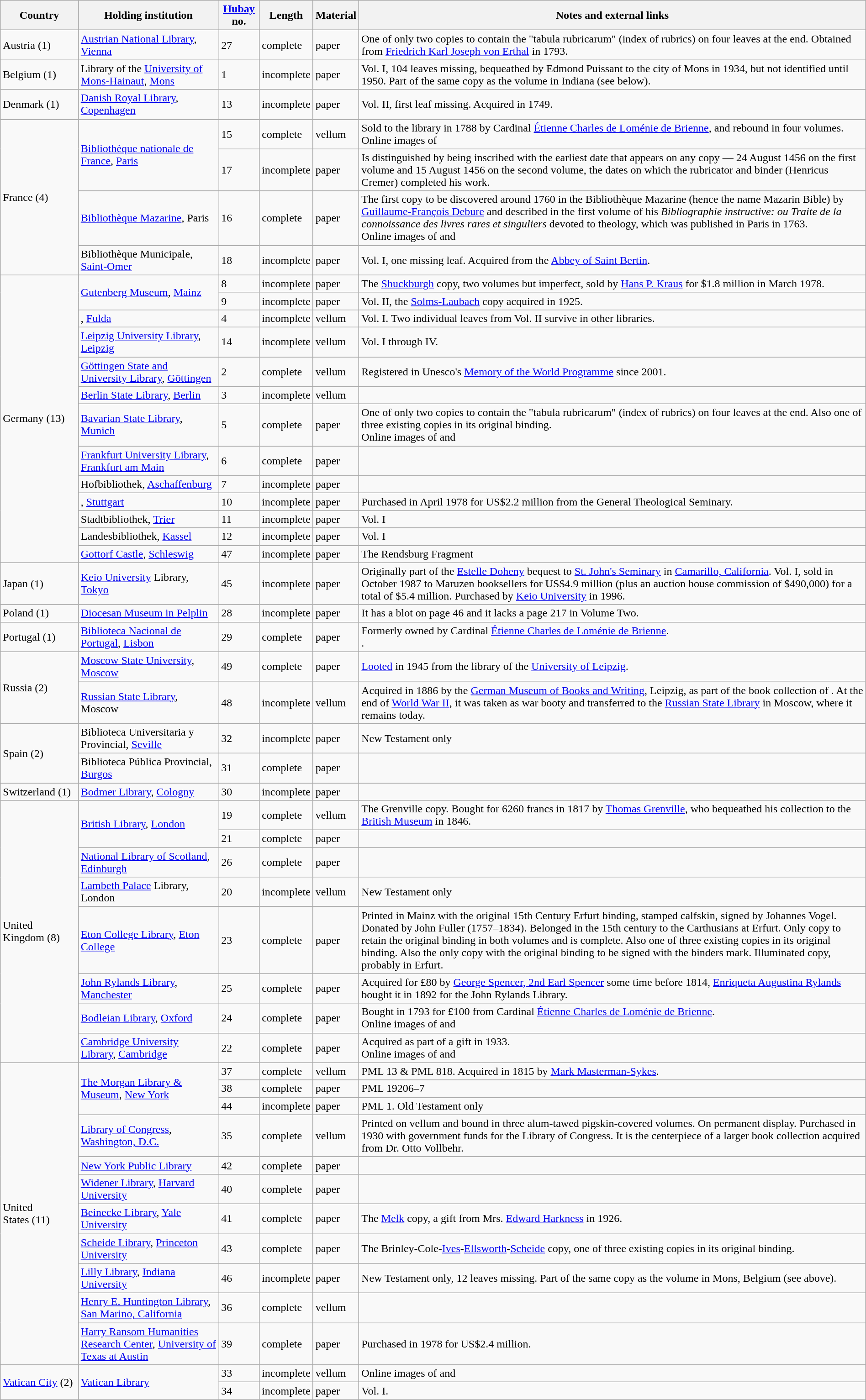<table class="wikitable sortable" style="margin: 1em auto 1em auto">
<tr>
<th>Country</th>
<th>Holding institution</th>
<th data-sort-type="number"><a href='#'>Hubay</a> no.</th>
<th>Length</th>
<th>Material</th>
<th>Notes and external links</th>
</tr>
<tr>
<td>Austria (1)</td>
<td><a href='#'>Austrian National Library</a>, <a href='#'>Vienna</a></td>
<td>27</td>
<td>complete</td>
<td>paper</td>
<td>One of only two copies to contain the "tabula rubricarum" (index of rubrics) on four leaves at the end. Obtained from <a href='#'>Friedrich Karl Joseph von Erthal</a> in 1793.<br> </td>
</tr>
<tr>
<td>Belgium (1)</td>
<td>Library of the <a href='#'>University of Mons-Hainaut</a>, <a href='#'>Mons</a></td>
<td>1</td>
<td>incomplete</td>
<td>paper</td>
<td>Vol. I, 104 leaves missing, bequeathed by Edmond Puissant to the city of Mons in 1934, but not identified until 1950. Part of the same copy as the volume in Indiana (see below).</td>
</tr>
<tr>
<td>Denmark (1)</td>
<td><a href='#'>Danish Royal Library</a>, <a href='#'>Copenhagen</a></td>
<td>13</td>
<td>incomplete</td>
<td>paper</td>
<td>Vol. II, first leaf missing. Acquired in 1749.</td>
</tr>
<tr>
<td rowspan="4">France (4)</td>
<td rowspan="2"><a href='#'>Bibliothèque nationale de France</a>, <a href='#'>Paris</a></td>
<td>15</td>
<td>complete</td>
<td>vellum</td>
<td>Sold to the library in 1788 by Cardinal <a href='#'>Étienne Charles de Loménie de Brienne</a>, and rebound in four volumes.<br>Online images of    </td>
</tr>
<tr>
<td>17</td>
<td>incomplete</td>
<td>paper</td>
<td>Is distinguished by being inscribed with the earliest date that appears on any copy — 24 August 1456 on the first volume and 15 August 1456 on the second volume, the dates on which the rubricator and binder (Henricus Cremer) completed his work.<br></td>
</tr>
<tr>
<td><a href='#'>Bibliothèque Mazarine</a>, Paris</td>
<td>16</td>
<td>complete</td>
<td>paper</td>
<td>The first copy to be discovered around 1760 in the Bibliothèque Mazarine (hence the name Mazarin Bible) by <a href='#'>Guillaume-François Debure</a> and described in the first volume of his <em>Bibliographie instructive: ou Traite de la connoissance des livres rares et singuliers</em> devoted to theology, which was published in Paris in 1763.<br>Online images of  and  </td>
</tr>
<tr>
<td>Bibliothèque Municipale, <a href='#'>Saint-Omer</a></td>
<td>18</td>
<td>incomplete</td>
<td>paper</td>
<td>Vol. I, one missing leaf. Acquired from the <a href='#'>Abbey of Saint Bertin</a>.<br> </td>
</tr>
<tr>
<td rowspan="13">Germany (13)</td>
<td rowspan="2"><a href='#'>Gutenberg Museum</a>, <a href='#'>Mainz</a></td>
<td>8</td>
<td>incomplete</td>
<td>paper</td>
<td>The <a href='#'>Shuckburgh</a> copy, two volumes but imperfect, sold by <a href='#'>Hans P. Kraus</a> for $1.8 million in March 1978.<br> </td>
</tr>
<tr>
<td>9</td>
<td>incomplete</td>
<td>paper</td>
<td>Vol. II, the <a href='#'>Solms-Laubach</a> copy acquired in 1925.</td>
</tr>
<tr>
<td>, <a href='#'>Fulda</a></td>
<td>4</td>
<td>incomplete</td>
<td>vellum</td>
<td>Vol. I.  Two individual leaves from Vol. II survive in other libraries.</td>
</tr>
<tr>
<td><a href='#'>Leipzig University Library</a>, <a href='#'>Leipzig</a></td>
<td>14</td>
<td>incomplete</td>
<td>vellum</td>
<td>Vol. I through IV.</td>
</tr>
<tr>
<td><a href='#'>Göttingen State and University Library</a>, <a href='#'>Göttingen</a></td>
<td>2</td>
<td>complete</td>
<td>vellum</td>
<td>Registered in Unesco's <a href='#'>Memory of the World Programme</a> since 2001.<br></td>
</tr>
<tr>
<td><a href='#'>Berlin State Library</a>, <a href='#'>Berlin</a></td>
<td>3</td>
<td>incomplete</td>
<td>vellum</td>
<td></td>
</tr>
<tr>
<td><a href='#'>Bavarian State Library</a>, <a href='#'>Munich</a></td>
<td>5</td>
<td>complete</td>
<td>paper</td>
<td>One of only two copies to contain the "tabula rubricarum" (index of rubrics) on four leaves at the end. Also one of three existing copies in its original binding.<br>Online images of  and  </td>
</tr>
<tr>
<td><a href='#'>Frankfurt University Library</a>, <a href='#'>Frankfurt am Main</a></td>
<td>6</td>
<td>complete</td>
<td>paper</td>
<td></td>
</tr>
<tr>
<td>Hofbibliothek, <a href='#'>Aschaffenburg</a></td>
<td>7</td>
<td>incomplete</td>
<td>paper</td>
<td></td>
</tr>
<tr>
<td>, <a href='#'>Stuttgart</a></td>
<td>10</td>
<td>incomplete</td>
<td>paper</td>
<td>Purchased in April 1978 for US$2.2 million from the General Theological Seminary.<br></td>
</tr>
<tr>
<td>Stadtbibliothek, <a href='#'>Trier</a></td>
<td>11</td>
<td>incomplete</td>
<td>paper</td>
<td>Vol. I</td>
</tr>
<tr>
<td>Landesbibliothek, <a href='#'>Kassel</a></td>
<td>12</td>
<td>incomplete</td>
<td>paper</td>
<td>Vol. I</td>
</tr>
<tr>
<td><a href='#'>Gottorf Castle</a>, <a href='#'>Schleswig</a></td>
<td>47</td>
<td>incomplete</td>
<td>paper</td>
<td>The Rendsburg Fragment</td>
</tr>
<tr>
<td>Japan (1)</td>
<td><a href='#'>Keio University</a> Library, <a href='#'>Tokyo</a></td>
<td>45</td>
<td>incomplete</td>
<td>paper</td>
<td>Originally part of the <a href='#'>Estelle Doheny</a> bequest to <a href='#'>St. John's Seminary</a> in <a href='#'>Camarillo, California</a>. Vol. I, sold in October 1987 to Maruzen booksellers for US$4.9 million (plus an auction house commission of $490,000) for a total of $5.4 million. Purchased by <a href='#'>Keio University</a> in 1996.<br></td>
</tr>
<tr>
<td>Poland (1)</td>
<td><a href='#'>Diocesan Museum in Pelplin</a></td>
<td>28</td>
<td>incomplete</td>
<td>paper</td>
<td>It has a blot on page 46 and it lacks a page 217 in Volume Two.</td>
</tr>
<tr>
<td>Portugal (1)</td>
<td><a href='#'>Biblioteca Nacional de Portugal</a>, <a href='#'>Lisbon</a></td>
<td>29</td>
<td>complete</td>
<td>paper</td>
<td>Formerly owned by Cardinal <a href='#'>Étienne Charles de Loménie de Brienne</a>. <br>.</td>
</tr>
<tr>
<td rowspan="2">Russia (2)</td>
<td><a href='#'>Moscow State University</a>, <a href='#'>Moscow</a></td>
<td>49</td>
<td>complete</td>
<td>paper</td>
<td><a href='#'>Looted</a> in 1945 from the library of the <a href='#'>University of Leipzig</a>.</td>
</tr>
<tr>
<td><a href='#'>Russian State Library</a>, Moscow</td>
<td>48</td>
<td>incomplete</td>
<td>vellum</td>
<td>Acquired in 1886 by the <a href='#'>German Museum of Books and Writing</a>, Leipzig, as part of the book collection of . At the end of <a href='#'>World War II</a>, it was taken as war booty and transferred to the <a href='#'>Russian State Library</a> in Moscow, where it remains today.</td>
</tr>
<tr>
<td rowspan="2">Spain (2)</td>
<td>Biblioteca Universitaria y Provincial, <a href='#'>Seville</a></td>
<td>32</td>
<td>incomplete</td>
<td>paper</td>
<td>New Testament only<br> </td>
</tr>
<tr>
<td>Biblioteca Pública Provincial, <a href='#'>Burgos</a></td>
<td>31</td>
<td>complete</td>
<td>paper</td>
<td></td>
</tr>
<tr>
<td>Switzerland (1)</td>
<td><a href='#'>Bodmer Library</a>, <a href='#'>Cologny</a></td>
<td>30</td>
<td>incomplete</td>
<td>paper</td>
<td></td>
</tr>
<tr>
<td rowspan="8">United Kingdom (8)</td>
<td rowspan="2"><a href='#'>British Library</a>, <a href='#'>London</a></td>
<td>19</td>
<td>complete</td>
<td>vellum</td>
<td>The Grenville copy. Bought for 6260 francs in 1817 by <a href='#'>Thomas Grenville</a>, who bequeathed his collection to the <a href='#'>British Museum</a> in 1846.<br> </td>
</tr>
<tr>
<td>21</td>
<td>complete</td>
<td>paper</td>
<td> </td>
</tr>
<tr>
<td><a href='#'>National Library of Scotland</a>, <a href='#'>Edinburgh</a></td>
<td>26</td>
<td>complete</td>
<td>paper</td>
<td></td>
</tr>
<tr>
<td><a href='#'>Lambeth Palace</a> Library, London</td>
<td>20</td>
<td>incomplete</td>
<td>vellum</td>
<td>New Testament only</td>
</tr>
<tr>
<td><a href='#'>Eton College Library</a>, <a href='#'>Eton College</a></td>
<td>23</td>
<td>complete</td>
<td>paper</td>
<td>Printed in Mainz with the original 15th Century Erfurt binding, stamped calfskin, signed by Johannes Vogel. Donated by John Fuller (1757–1834). Belonged in the 15th century to the Carthusians at Erfurt. Only copy to retain the original binding in both volumes and is complete. Also one of three existing copies in its original binding. Also the only copy with the original binding to be signed with the binders mark. Illuminated copy, probably in Erfurt.</td>
</tr>
<tr>
<td><a href='#'>John Rylands Library</a>, <a href='#'>Manchester</a></td>
<td>25</td>
<td>complete</td>
<td>paper</td>
<td>Acquired for £80 by <a href='#'>George Spencer, 2nd Earl Spencer</a> some time before 1814, <a href='#'>Enriqueta Augustina Rylands</a> bought it in 1892 for the John Rylands Library.<br></td>
</tr>
<tr>
<td><a href='#'>Bodleian Library</a>, <a href='#'>Oxford</a></td>
<td>24</td>
<td>complete</td>
<td>paper</td>
<td>Bought in 1793 for £100 from Cardinal <a href='#'>Étienne Charles de Loménie de Brienne</a>.<br>Online images of  and </td>
</tr>
<tr>
<td><a href='#'>Cambridge University Library</a>, <a href='#'>Cambridge</a></td>
<td>22</td>
<td>complete</td>
<td>paper</td>
<td>Acquired as part of a gift in 1933.<br>Online images of  and </td>
</tr>
<tr>
<td rowspan="11">United States (11)</td>
<td rowspan="3"><a href='#'>The Morgan Library & Museum</a>, <a href='#'>New York</a></td>
<td>37</td>
<td>complete</td>
<td>vellum</td>
<td>PML 13 & PML 818. Acquired in 1815 by <a href='#'>Mark Masterman-Sykes</a>.</td>
</tr>
<tr>
<td>38</td>
<td>complete</td>
<td>paper</td>
<td>PML 19206–7</td>
</tr>
<tr>
<td>44</td>
<td>incomplete</td>
<td>paper</td>
<td>PML 1. Old Testament only<br></td>
</tr>
<tr>
<td><a href='#'>Library of Congress</a>, <a href='#'>Washington, D.C.</a></td>
<td>35</td>
<td>complete</td>
<td>vellum</td>
<td> Printed on vellum and bound in three alum-tawed pigskin-covered volumes. On permanent display. Purchased in 1930 with government funds for the Library of Congress. It is the centerpiece of a larger book collection acquired from Dr. Otto Vollbehr.</td>
</tr>
<tr>
<td><a href='#'>New York Public Library</a></td>
<td>42</td>
<td>complete</td>
<td>paper</td>
<td></td>
</tr>
<tr>
<td><a href='#'>Widener Library</a>, <a href='#'>Harvard University</a></td>
<td>40</td>
<td>complete</td>
<td>paper</td>
<td></td>
</tr>
<tr>
<td><a href='#'>Beinecke Library</a>, <a href='#'>Yale University</a></td>
<td>41</td>
<td>complete</td>
<td>paper</td>
<td>The <a href='#'>Melk</a> copy, a gift from Mrs. <a href='#'>Edward Harkness</a> in 1926.</td>
</tr>
<tr>
<td><a href='#'>Scheide Library</a>, <a href='#'>Princeton University</a></td>
<td>43</td>
<td>complete</td>
<td>paper</td>
<td>The Brinley-Cole-<a href='#'>Ives</a>-<a href='#'>Ellsworth</a>-<a href='#'>Scheide</a> copy, one of three existing copies in its original binding.<br></td>
</tr>
<tr>
<td><a href='#'>Lilly Library</a>, <a href='#'>Indiana University</a></td>
<td>46</td>
<td>incomplete</td>
<td>paper</td>
<td>New Testament only, 12 leaves missing. Part of the same copy as the volume in Mons, Belgium (see above). <br></td>
</tr>
<tr>
<td><a href='#'>Henry E. Huntington Library</a>, <a href='#'>San Marino, California</a></td>
<td>36</td>
<td>complete</td>
<td>vellum</td>
<td></td>
</tr>
<tr>
<td><a href='#'>Harry Ransom Humanities Research Center</a>, <a href='#'>University of Texas at Austin</a></td>
<td>39</td>
<td>complete</td>
<td>paper</td>
<td>Purchased in 1978 for US$2.4 million.<br></td>
</tr>
<tr>
<td rowspan="2"><a href='#'>Vatican City</a> (2)</td>
<td rowspan="2"><a href='#'>Vatican Library</a></td>
<td>33</td>
<td>incomplete</td>
<td>vellum</td>
<td>Online images of  and </td>
</tr>
<tr>
<td>34</td>
<td>incomplete</td>
<td>paper</td>
<td>Vol. I.</td>
</tr>
</table>
